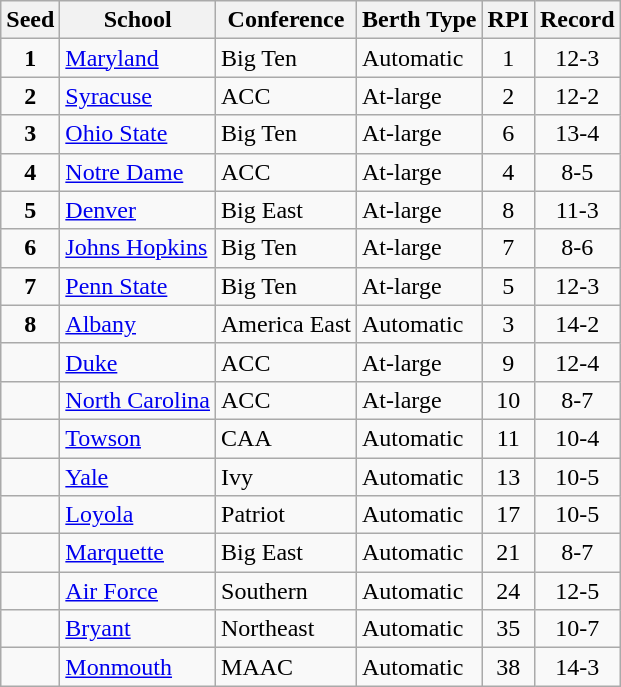<table class="wikitable sortable">
<tr>
<th>Seed</th>
<th>School</th>
<th>Conference</th>
<th>Berth Type</th>
<th>RPI</th>
<th>Record</th>
</tr>
<tr>
<td align=center><strong>1</strong></td>
<td><a href='#'>Maryland</a></td>
<td>Big Ten</td>
<td>Automatic</td>
<td align=center>1</td>
<td align=center>12-3</td>
</tr>
<tr>
<td align=center><strong>2</strong></td>
<td><a href='#'>Syracuse</a></td>
<td>ACC</td>
<td>At-large</td>
<td align=center>2</td>
<td align=center>12-2</td>
</tr>
<tr>
<td align=center><strong>3</strong></td>
<td><a href='#'>Ohio State</a></td>
<td>Big Ten</td>
<td>At-large</td>
<td align=center>6</td>
<td align=center>13-4</td>
</tr>
<tr>
<td align=center><strong>4</strong></td>
<td><a href='#'>Notre Dame</a></td>
<td>ACC</td>
<td>At-large</td>
<td align=center>4</td>
<td align=center>8-5</td>
</tr>
<tr>
<td align=center><strong>5</strong></td>
<td><a href='#'>Denver</a></td>
<td>Big East</td>
<td>At-large</td>
<td align=center>8</td>
<td align=center>11-3</td>
</tr>
<tr>
<td align=center><strong>6</strong></td>
<td><a href='#'>Johns Hopkins</a></td>
<td>Big Ten</td>
<td>At-large</td>
<td align=center>7</td>
<td align=center>8-6</td>
</tr>
<tr>
<td align=center><strong>7</strong></td>
<td><a href='#'>Penn State</a></td>
<td>Big Ten</td>
<td>At-large</td>
<td align=center>5</td>
<td align=center>12-3</td>
</tr>
<tr>
<td align=center><strong>8</strong></td>
<td><a href='#'>Albany</a></td>
<td>America East</td>
<td>Automatic</td>
<td align=center>3</td>
<td align=center>14-2</td>
</tr>
<tr>
<td></td>
<td><a href='#'>Duke</a></td>
<td>ACC</td>
<td>At-large</td>
<td align=center>9</td>
<td align=center>12-4</td>
</tr>
<tr>
<td></td>
<td><a href='#'>North Carolina</a></td>
<td>ACC</td>
<td>At-large</td>
<td align=center>10</td>
<td align=center>8-7</td>
</tr>
<tr>
<td></td>
<td><a href='#'>Towson</a></td>
<td>CAA</td>
<td>Automatic</td>
<td align=center>11</td>
<td align=center>10-4</td>
</tr>
<tr>
<td></td>
<td><a href='#'>Yale</a></td>
<td>Ivy</td>
<td>Automatic</td>
<td align=center>13</td>
<td align=center>10-5</td>
</tr>
<tr>
<td></td>
<td><a href='#'>Loyola</a></td>
<td>Patriot</td>
<td>Automatic</td>
<td align=center>17</td>
<td align=center>10-5</td>
</tr>
<tr>
<td></td>
<td><a href='#'>Marquette</a></td>
<td>Big East</td>
<td>Automatic</td>
<td align=center>21</td>
<td align=center>8-7</td>
</tr>
<tr>
<td></td>
<td><a href='#'>Air Force</a></td>
<td>Southern</td>
<td>Automatic</td>
<td align=center>24</td>
<td align=center>12-5</td>
</tr>
<tr>
<td></td>
<td><a href='#'>Bryant</a></td>
<td>Northeast</td>
<td>Automatic</td>
<td align=center>35</td>
<td align=center>10-7</td>
</tr>
<tr>
<td></td>
<td><a href='#'>Monmouth</a></td>
<td>MAAC</td>
<td>Automatic</td>
<td align=center>38</td>
<td align=center>14-3</td>
</tr>
</table>
